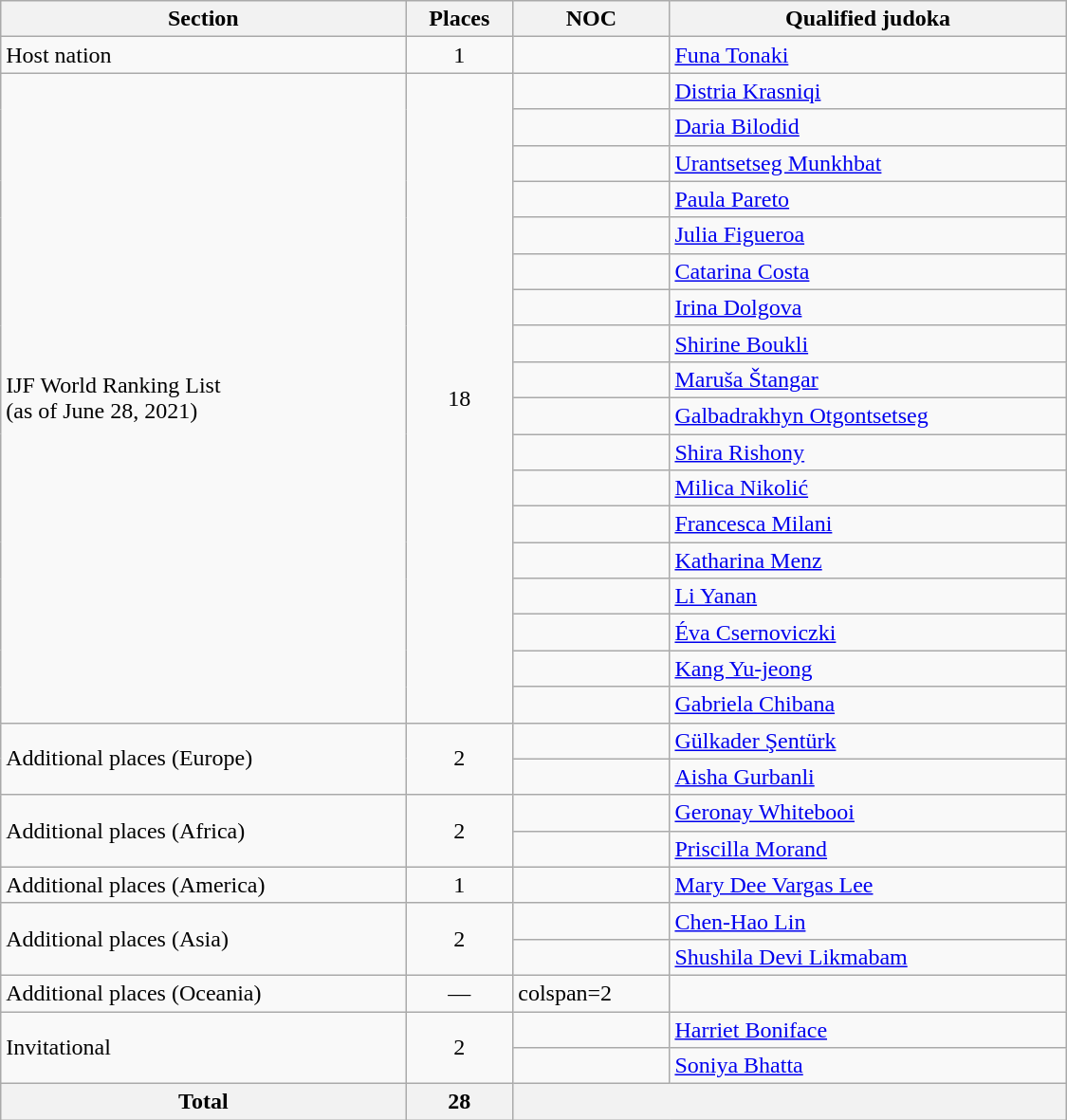<table class="wikitable"  width=750>
<tr>
<th>Section</th>
<th>Places</th>
<th>NOC</th>
<th>Qualified judoka</th>
</tr>
<tr>
<td>Host nation</td>
<td align=center>1</td>
<td></td>
<td><a href='#'>Funa Tonaki</a></td>
</tr>
<tr>
<td rowspan=18>IJF World Ranking List<br>(as of June 28, 2021)</td>
<td rowspan=18 align=center>18</td>
<td></td>
<td><a href='#'>Distria Krasniqi</a></td>
</tr>
<tr>
<td></td>
<td><a href='#'>Daria Bilodid</a></td>
</tr>
<tr>
<td></td>
<td><a href='#'>Urantsetseg Munkhbat</a></td>
</tr>
<tr>
<td></td>
<td><a href='#'>Paula Pareto</a></td>
</tr>
<tr>
<td></td>
<td><a href='#'>Julia Figueroa</a></td>
</tr>
<tr>
<td></td>
<td><a href='#'>Catarina Costa</a></td>
</tr>
<tr>
<td></td>
<td><a href='#'>Irina Dolgova</a></td>
</tr>
<tr>
<td></td>
<td><a href='#'>Shirine Boukli</a></td>
</tr>
<tr>
<td></td>
<td><a href='#'>Maruša Štangar</a></td>
</tr>
<tr>
<td></td>
<td><a href='#'>Galbadrakhyn Otgontsetseg</a></td>
</tr>
<tr>
<td></td>
<td><a href='#'>Shira Rishony</a></td>
</tr>
<tr>
<td></td>
<td><a href='#'>Milica Nikolić</a></td>
</tr>
<tr>
<td></td>
<td><a href='#'>Francesca Milani</a></td>
</tr>
<tr>
<td></td>
<td><a href='#'>Katharina Menz</a></td>
</tr>
<tr>
<td></td>
<td><a href='#'>Li Yanan</a></td>
</tr>
<tr>
<td></td>
<td><a href='#'>Éva Csernoviczki</a></td>
</tr>
<tr>
<td></td>
<td><a href='#'>Kang Yu-jeong</a></td>
</tr>
<tr>
<td></td>
<td><a href='#'>Gabriela Chibana</a></td>
</tr>
<tr>
<td rowspan=2>Additional places (Europe)</td>
<td rowspan=2 align=center>2</td>
<td></td>
<td><a href='#'>Gülkader Şentürk</a></td>
</tr>
<tr>
<td></td>
<td><a href='#'>Aisha Gurbanli</a></td>
</tr>
<tr>
<td rowspan=2>Additional places (Africa)</td>
<td rowspan=2 align=center>2</td>
<td></td>
<td><a href='#'>Geronay Whitebooi</a></td>
</tr>
<tr>
<td></td>
<td><a href='#'>Priscilla Morand</a></td>
</tr>
<tr>
<td>Additional places (America)</td>
<td align=center>1</td>
<td></td>
<td><a href='#'>Mary Dee Vargas Lee</a></td>
</tr>
<tr>
<td rowspan=2>Additional places (Asia)</td>
<td rowspan=2 align=center>2</td>
<td></td>
<td><a href='#'>Chen-Hao Lin</a></td>
</tr>
<tr>
<td></td>
<td><a href='#'>Shushila Devi Likmabam</a></td>
</tr>
<tr>
<td>Additional places (Oceania)</td>
<td align=center>—</td>
<td>colspan=2 </td>
</tr>
<tr>
<td rowspan=2>Invitational</td>
<td rowspan=2 align=center>2</td>
<td></td>
<td><a href='#'>Harriet Boniface</a></td>
</tr>
<tr>
<td></td>
<td><a href='#'>Soniya Bhatta</a></td>
</tr>
<tr>
<th>Total</th>
<th>28</th>
<th colspan=2></th>
</tr>
</table>
